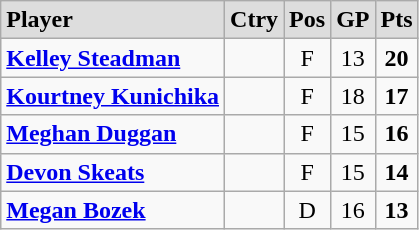<table class= "wikitable">
<tr align="center" style="font-weight:bold; background-color:#dddddd;" |>
<td align="left">Player</td>
<td>Ctry</td>
<td>Pos</td>
<td>GP</td>
<td>Pts</td>
</tr>
<tr align="center">
<td align="left"><strong><a href='#'>Kelley Steadman</a></strong></td>
<td></td>
<td>F</td>
<td>13</td>
<td><strong>20</strong></td>
</tr>
<tr align="center">
<td align="left"><strong><a href='#'>Kourtney Kunichika</a></strong></td>
<td></td>
<td>F</td>
<td>18</td>
<td><strong>17</strong></td>
</tr>
<tr align="center">
<td align="left"><strong><a href='#'>Meghan Duggan</a></strong></td>
<td></td>
<td>F</td>
<td>15</td>
<td><strong>16</strong></td>
</tr>
<tr align="center">
<td align="left"><strong><a href='#'>Devon Skeats</a></strong></td>
<td></td>
<td>F</td>
<td>15</td>
<td><strong>14</strong></td>
</tr>
<tr align="center">
<td align="left"><strong><a href='#'>Megan Bozek</a></strong></td>
<td></td>
<td>D</td>
<td>16</td>
<td><strong>13</strong></td>
</tr>
</table>
